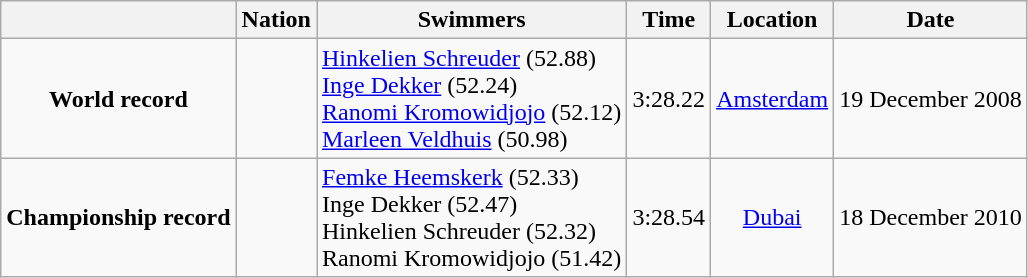<table class=wikitable style=text-align:center>
<tr>
<th></th>
<th>Nation</th>
<th>Swimmers</th>
<th>Time</th>
<th>Location</th>
<th>Date</th>
</tr>
<tr>
<td><strong>World record</strong></td>
<td></td>
<td align=left><a href='#'>Hinkelien Schreuder</a> (52.88)<br><a href='#'>Inge Dekker</a> (52.24)<br><a href='#'>Ranomi Kromowidjojo</a> (52.12)<br><a href='#'>Marleen Veldhuis</a> (50.98)</td>
<td align=left>3:28.22</td>
<td><a href='#'>Amsterdam</a></td>
<td>19 December 2008</td>
</tr>
<tr>
<td><strong>Championship record</strong></td>
<td></td>
<td align=left><a href='#'>Femke Heemskerk</a> (52.33)<br>Inge Dekker (52.47)<br>Hinkelien Schreuder (52.32)<br>Ranomi Kromowidjojo (51.42)</td>
<td align=left>3:28.54</td>
<td><a href='#'>Dubai</a></td>
<td>18 December 2010</td>
</tr>
</table>
